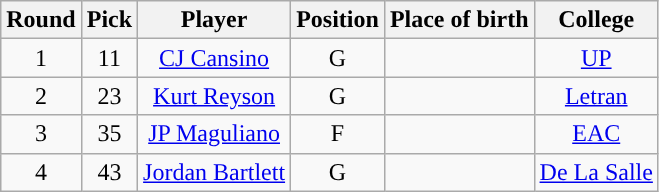<table class="wikitable sortable sortable" style="text-align:center">
<tr>
<th>Round</th>
<th>Pick</th>
<th>Player</th>
<th>Position</th>
<th>Place of birth</th>
<th>College</th>
</tr>
<tr>
<td>1</td>
<td>11</td>
<td><a href='#'>CJ Cansino</a></td>
<td>G</td>
<td></td>
<td><a href='#'>UP</a></td>
</tr>
<tr>
<td>2</td>
<td>23</td>
<td><a href='#'>Kurt Reyson</a></td>
<td>G</td>
<td></td>
<td><a href='#'>Letran</a></td>
</tr>
<tr>
<td>3</td>
<td>35</td>
<td><a href='#'>JP Maguliano</a></td>
<td>F</td>
<td></td>
<td><a href='#'>EAC</a></td>
</tr>
<tr>
<td>4</td>
<td>43</td>
<td><a href='#'>Jordan Bartlett</a></td>
<td>G</td>
<td></td>
<td><a href='#'>De La Salle</a></td>
</tr>
</table>
